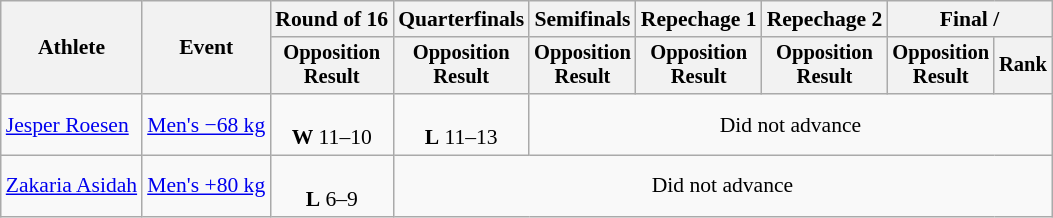<table class="wikitable" style="font-size:90%;">
<tr>
<th rowspan=2>Athlete</th>
<th rowspan=2>Event</th>
<th>Round of 16</th>
<th>Quarterfinals</th>
<th>Semifinals</th>
<th>Repechage 1</th>
<th>Repechage 2</th>
<th colspan=2>Final / </th>
</tr>
<tr style="font-size:95%">
<th>Opposition<br>Result</th>
<th>Opposition<br>Result</th>
<th>Opposition<br>Result</th>
<th>Opposition<br>Result</th>
<th>Opposition<br>Result</th>
<th>Opposition<br>Result</th>
<th>Rank</th>
</tr>
<tr align=center>
<td align=left><a href='#'>Jesper Roesen</a></td>
<td align=left><a href='#'>Men's −68 kg</a></td>
<td><br><strong>W</strong> 11–10</td>
<td><br><strong>L</strong> 11–13</td>
<td colspan=5>Did not advance</td>
</tr>
<tr align=center>
<td align=left><a href='#'>Zakaria Asidah</a></td>
<td align=left><a href='#'>Men's +80 kg</a></td>
<td><br><strong>L</strong> 6–9</td>
<td colspan=6>Did not advance</td>
</tr>
</table>
